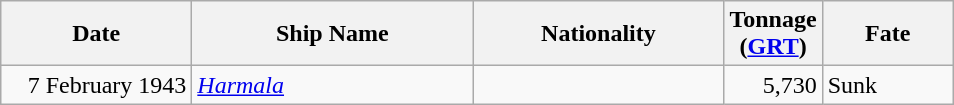<table class="wikitable sortable">
<tr>
<th width="120px">Date</th>
<th width="180px">Ship Name</th>
<th width="160px">Nationality</th>
<th width="25px">Tonnage<br>(<a href='#'>GRT</a>)</th>
<th width="80px">Fate</th>
</tr>
<tr>
<td align="right">7 February 1943</td>
<td align="left"><a href='#'><em>Harmala</em></a></td>
<td align="left"></td>
<td align="right">5,730</td>
<td align="left">Sunk</td>
</tr>
</table>
